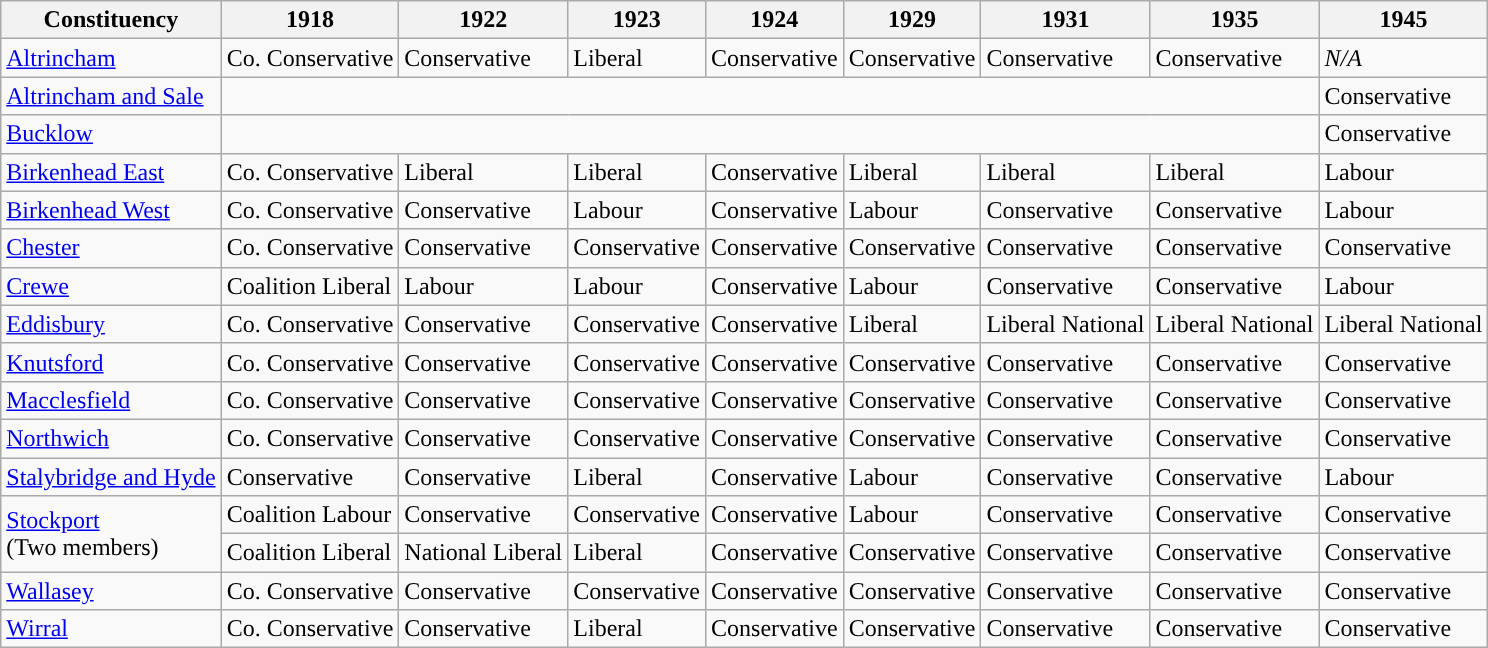<table class="wikitable sortable">
<tr>
<th>Constituency</th>
<th>1918</th>
<th>1922</th>
<th>1923</th>
<th>1924</th>
<th>1929</th>
<th>1931</th>
<th>1935</th>
<th>1945</th>
</tr>
<tr>
<td><a href='#'>Altrincham</a></td>
<td bgcolor=>Co. Conservative</td>
<td bgcolor=>Conservative</td>
<td bgcolor=>Liberal</td>
<td bgcolor=>Conservative</td>
<td bgcolor=>Conservative</td>
<td bgcolor=>Conservative</td>
<td bgcolor=>Conservative</td>
<td><em>N/A</em></td>
</tr>
<tr>
<td><a href='#'>Altrincham and Sale</a></td>
<td colspan="7"></td>
<td bgcolor=>Conservative</td>
</tr>
<tr>
<td><a href='#'>Bucklow</a></td>
<td colspan="7"></td>
<td bgcolor=>Conservative</td>
</tr>
<tr>
<td><a href='#'>Birkenhead East</a></td>
<td>Co. Conservative</td>
<td>Liberal</td>
<td>Liberal</td>
<td>Conservative</td>
<td>Liberal</td>
<td>Liberal</td>
<td>Liberal</td>
<td bgcolor=>Labour</td>
</tr>
<tr>
<td><a href='#'>Birkenhead West</a></td>
<td>Co. Conservative</td>
<td>Conservative</td>
<td>Labour</td>
<td>Conservative</td>
<td>Labour</td>
<td>Conservative</td>
<td>Conservative</td>
<td bgcolor=>Labour</td>
</tr>
<tr>
<td><a href='#'>Chester</a></td>
<td>Co. Conservative</td>
<td>Conservative</td>
<td>Conservative</td>
<td>Conservative</td>
<td>Conservative</td>
<td>Conservative</td>
<td>Conservative</td>
<td bgcolor=>Conservative</td>
</tr>
<tr>
<td><a href='#'>Crewe</a></td>
<td>Coalition Liberal</td>
<td>Labour</td>
<td>Labour</td>
<td>Conservative</td>
<td>Labour</td>
<td>Conservative</td>
<td>Conservative</td>
<td bgcolor=>Labour</td>
</tr>
<tr>
<td><a href='#'>Eddisbury</a></td>
<td>Co. Conservative</td>
<td>Conservative</td>
<td>Conservative</td>
<td>Conservative</td>
<td>Liberal</td>
<td>Liberal National</td>
<td>Liberal National</td>
<td bgcolor=>Liberal National</td>
</tr>
<tr>
<td><a href='#'>Knutsford</a></td>
<td>Co. Conservative</td>
<td>Conservative</td>
<td>Conservative</td>
<td>Conservative</td>
<td>Conservative</td>
<td>Conservative</td>
<td>Conservative</td>
<td bgcolor=>Conservative</td>
</tr>
<tr>
<td><a href='#'>Macclesfield</a></td>
<td>Co. Conservative</td>
<td>Conservative</td>
<td>Conservative</td>
<td>Conservative</td>
<td>Conservative</td>
<td>Conservative</td>
<td>Conservative</td>
<td bgcolor=>Conservative</td>
</tr>
<tr>
<td><a href='#'>Northwich</a></td>
<td>Co. Conservative</td>
<td>Conservative</td>
<td>Conservative</td>
<td>Conservative</td>
<td>Conservative</td>
<td>Conservative</td>
<td>Conservative</td>
<td bgcolor=>Conservative</td>
</tr>
<tr>
<td><a href='#'>Stalybridge and Hyde</a></td>
<td>Conservative</td>
<td>Conservative</td>
<td>Liberal</td>
<td>Conservative</td>
<td>Labour</td>
<td>Conservative</td>
<td>Conservative</td>
<td bgcolor=>Labour</td>
</tr>
<tr>
<td rowspan="2"><a href='#'>Stockport</a><br>(Two members)</td>
<td>Coalition Labour</td>
<td>Conservative</td>
<td>Conservative</td>
<td>Conservative</td>
<td>Labour</td>
<td>Conservative</td>
<td>Conservative</td>
<td bgcolor=>Conservative</td>
</tr>
<tr>
<td>Coalition Liberal</td>
<td>National Liberal</td>
<td>Liberal</td>
<td>Conservative</td>
<td>Conservative</td>
<td>Conservative</td>
<td>Conservative</td>
<td bgcolor=>Conservative</td>
</tr>
<tr>
<td><a href='#'>Wallasey</a></td>
<td>Co. Conservative</td>
<td>Conservative</td>
<td>Conservative</td>
<td>Conservative</td>
<td>Conservative</td>
<td>Conservative</td>
<td>Conservative</td>
<td bgcolor=>Conservative</td>
</tr>
<tr>
<td><a href='#'>Wirral</a></td>
<td>Co. Conservative</td>
<td>Conservative</td>
<td>Liberal</td>
<td>Conservative</td>
<td>Conservative</td>
<td>Conservative</td>
<td>Conservative</td>
<td bgcolor=>Conservative</td>
</tr>
</table>
